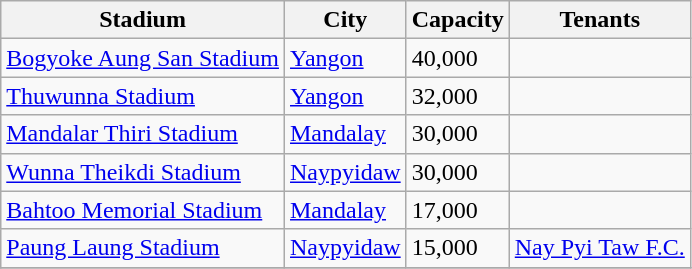<table class="wikitable sortable">
<tr>
<th>Stadium</th>
<th>City</th>
<th>Capacity</th>
<th>Tenants</th>
</tr>
<tr>
<td><a href='#'>Bogyoke Aung San Stadium</a></td>
<td><a href='#'>Yangon</a></td>
<td>40,000</td>
<td></td>
</tr>
<tr>
<td><a href='#'>Thuwunna Stadium</a></td>
<td><a href='#'>Yangon</a></td>
<td>32,000</td>
<td></td>
</tr>
<tr>
<td><a href='#'>Mandalar Thiri Stadium</a></td>
<td><a href='#'>Mandalay</a></td>
<td>30,000</td>
<td></td>
</tr>
<tr>
<td><a href='#'>Wunna Theikdi Stadium</a></td>
<td><a href='#'>Naypyidaw</a></td>
<td>30,000</td>
<td></td>
</tr>
<tr>
<td><a href='#'>Bahtoo Memorial Stadium</a></td>
<td><a href='#'>Mandalay</a></td>
<td>17,000</td>
<td></td>
</tr>
<tr>
<td><a href='#'>Paung Laung Stadium</a></td>
<td><a href='#'>Naypyidaw</a></td>
<td>15,000</td>
<td><a href='#'>Nay Pyi Taw F.C.</a></td>
</tr>
<tr>
</tr>
</table>
